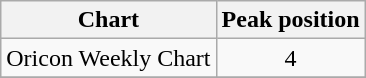<table class="wikitable">
<tr>
<th>Chart</th>
<th>Peak position</th>
</tr>
<tr>
<td>Oricon Weekly Chart</td>
<td align="center">4</td>
</tr>
<tr>
</tr>
</table>
